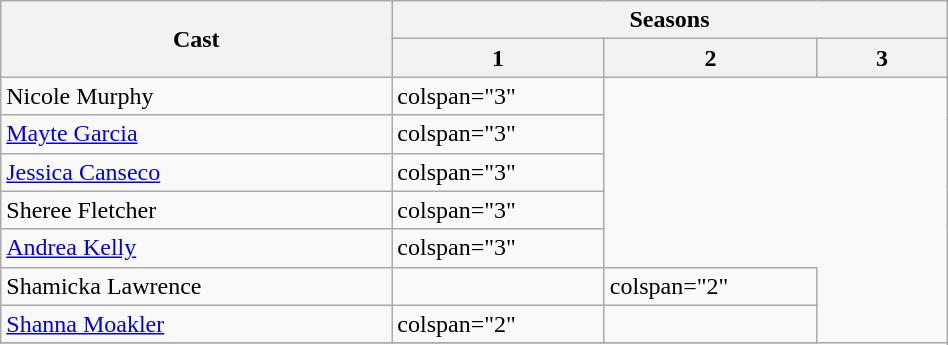<table class="wikitable plainrowheaders" style="width:50%;">
<tr>
<th scope="col" rowspan="2" width="15%">Cast</th>
<th scope="col" colspan="3">Seasons</th>
</tr>
<tr>
<th style="width:5%;">1</th>
<th style="width:5%;">2</th>
<th style="width:5%;">3</th>
</tr>
<tr>
<td>Nicole Murphy</td>
<td>colspan="3" </td>
</tr>
<tr>
<td><a href='#'>Mayte Garcia</a></td>
<td>colspan="3" </td>
</tr>
<tr>
<td><a href='#'>Jessica Canseco</a></td>
<td>colspan="3" </td>
</tr>
<tr>
<td>Sheree Fletcher</td>
<td>colspan="3" </td>
</tr>
<tr>
<td><a href='#'>Andrea Kelly</a></td>
<td>colspan="3" </td>
</tr>
<tr>
<td>Shamicka Lawrence</td>
<td></td>
<td>colspan="2" </td>
</tr>
<tr>
<td><a href='#'>Shanna Moakler</a></td>
<td>colspan="2" </td>
<td></td>
</tr>
<tr>
</tr>
</table>
